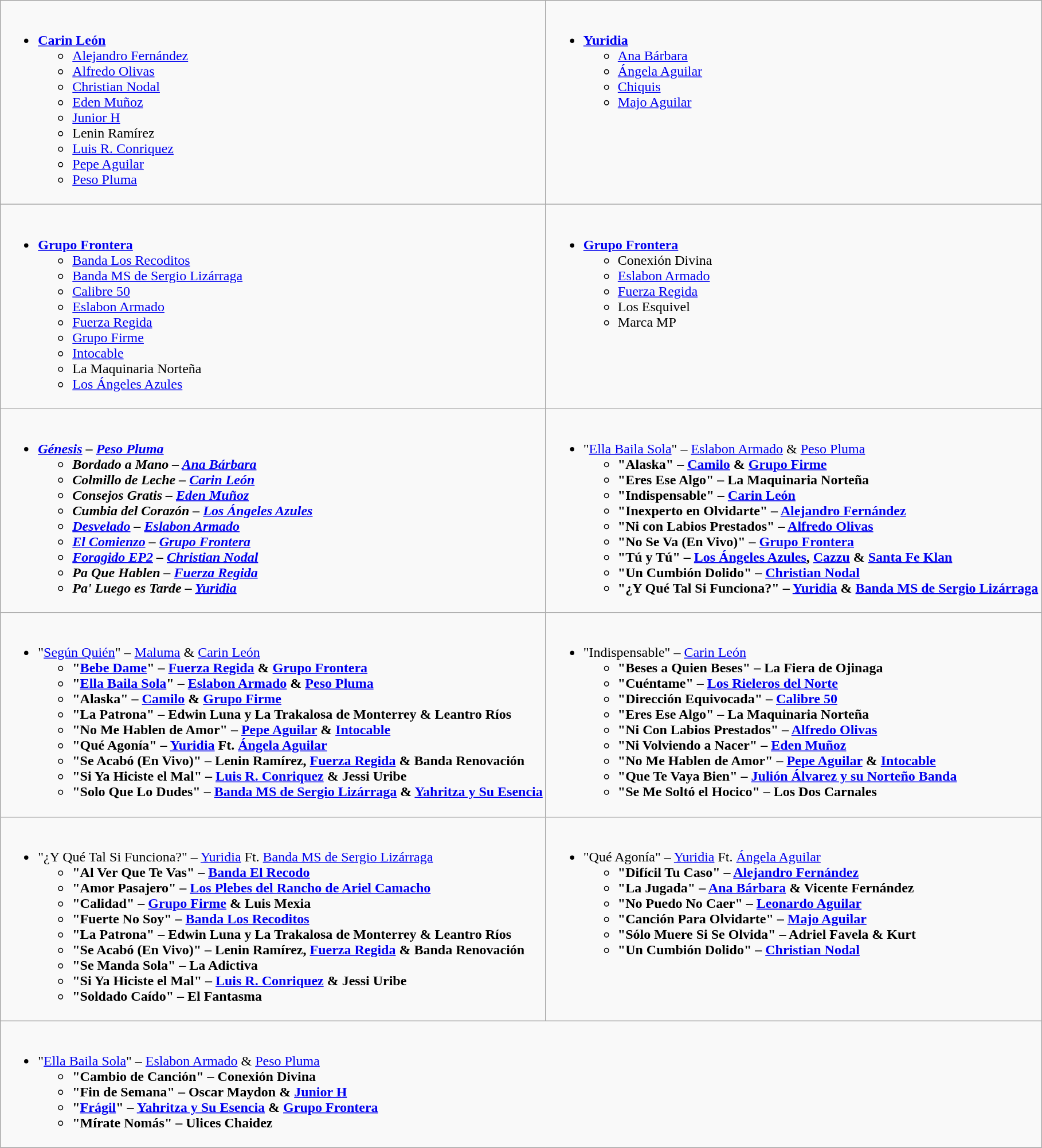<table class="wikitable">
<tr>
<td valign="top"><br><ul><li><strong><a href='#'>Carin León</a></strong><ul><li><a href='#'>Alejandro Fernández</a></li><li><a href='#'>Alfredo Olivas</a></li><li><a href='#'>Christian Nodal</a></li><li><a href='#'>Eden Muñoz</a></li><li><a href='#'>Junior H</a></li><li>Lenin Ramírez</li><li><a href='#'>Luis R. Conriquez</a></li><li><a href='#'>Pepe Aguilar</a></li><li><a href='#'>Peso Pluma</a></li></ul></li></ul></td>
<td valign="top"><br><ul><li><strong><a href='#'>Yuridia</a></strong><ul><li><a href='#'>Ana Bárbara</a></li><li><a href='#'>Ángela Aguilar</a></li><li><a href='#'>Chiquis</a></li><li><a href='#'>Majo Aguilar</a></li></ul></li></ul></td>
</tr>
<tr>
<td valign="top"><br><ul><li><strong><a href='#'>Grupo Frontera</a></strong><ul><li><a href='#'>Banda Los Recoditos</a></li><li><a href='#'>Banda MS de Sergio Lizárraga</a></li><li><a href='#'>Calibre 50</a></li><li><a href='#'>Eslabon Armado</a></li><li><a href='#'>Fuerza Regida</a></li><li><a href='#'>Grupo Firme</a></li><li><a href='#'>Intocable</a></li><li>La Maquinaria Norteña</li><li><a href='#'>Los Ángeles Azules</a></li></ul></li></ul></td>
<td valign="top"><br><ul><li><strong><a href='#'>Grupo Frontera</a></strong><ul><li>Conexión Divina</li><li><a href='#'>Eslabon Armado</a></li><li><a href='#'>Fuerza Regida</a></li><li>Los Esquivel</li><li>Marca MP</li></ul></li></ul></td>
</tr>
<tr>
<td valign="top"><br><ul><li><strong><em><a href='#'>Génesis</a><em> – <a href='#'>Peso Pluma</a><strong><ul><li></em>Bordado a Mano<em> – <a href='#'>Ana Bárbara</a></li><li></em>Colmillo de Leche<em> – <a href='#'>Carin León</a></li><li></em>Consejos Gratis<em> – <a href='#'>Eden Muñoz</a></li><li></em>Cumbia del Corazón<em> – <a href='#'>Los Ángeles Azules</a></li><li></em><a href='#'>Desvelado</a><em> – <a href='#'>Eslabon Armado</a></li><li></em><a href='#'>El Comienzo</a><em> – <a href='#'>Grupo Frontera</a></li><li></em><a href='#'>Foragido EP2</a><em> – <a href='#'>Christian Nodal</a></li><li></em>Pa Que Hablen<em> – <a href='#'>Fuerza Regida</a></li><li></em>Pa' Luego es Tarde<em> – <a href='#'>Yuridia</a></li></ul></li></ul></td>
<td valign="top"><br><ul><li></strong>"<a href='#'>Ella Baila Sola</a>" – <a href='#'>Eslabon Armado</a> & <a href='#'>Peso Pluma</a><strong><ul><li>"Alaska" – <a href='#'>Camilo</a> & <a href='#'>Grupo Firme</a></li><li>"Eres Ese Algo" – La Maquinaria Norteña</li><li>"Indispensable" – <a href='#'>Carin León</a></li><li>"Inexperto en Olvidarte" – <a href='#'>Alejandro Fernández</a></li><li>"Ni con Labios Prestados" – <a href='#'>Alfredo Olivas</a></li><li>"No Se Va (En Vivo)" – <a href='#'>Grupo Frontera</a></li><li>"Tú y Tú" – <a href='#'>Los Ángeles Azules</a>, <a href='#'>Cazzu</a> & <a href='#'>Santa Fe Klan</a></li><li>"Un Cumbión Dolido" – <a href='#'>Christian Nodal</a></li><li>"¿Y Qué Tal Si Funciona?" – <a href='#'>Yuridia</a> & <a href='#'>Banda MS de Sergio Lizárraga</a></li></ul></li></ul></td>
</tr>
<tr>
<td valign="top"><br><ul><li></strong>"<a href='#'>Según Quién</a>" – <a href='#'>Maluma</a> & <a href='#'>Carin León</a><strong><ul><li>"<a href='#'>Bebe Dame</a>" – <a href='#'>Fuerza Regida</a> & <a href='#'>Grupo Frontera</a></li><li>"<a href='#'>Ella Baila Sola</a>" – <a href='#'>Eslabon Armado</a> & <a href='#'>Peso Pluma</a></li><li>"Alaska" – <a href='#'>Camilo</a> & <a href='#'>Grupo Firme</a></li><li>"La Patrona" – Edwin Luna y La Trakalosa de Monterrey & Leantro Ríos</li><li>"No Me Hablen de Amor" – <a href='#'>Pepe Aguilar</a> & <a href='#'>Intocable</a></li><li>"Qué Agonía" – <a href='#'>Yuridia</a> Ft. <a href='#'>Ángela Aguilar</a></li><li>"Se Acabó (En Vivo)" – Lenin Ramírez, <a href='#'>Fuerza Regida</a> & Banda Renovación</li><li>"Si Ya Hiciste el Mal" – <a href='#'>Luis R. Conriquez</a> & Jessi Uribe</li><li>"Solo Que Lo Dudes" – <a href='#'>Banda MS de Sergio Lizárraga</a> & <a href='#'>Yahritza y Su Esencia</a></li></ul></li></ul></td>
<td valign="top"><br><ul><li></strong>"Indispensable" – <a href='#'>Carin León</a><strong><ul><li>"Beses a Quien Beses" – La Fiera de Ojinaga</li><li>"Cuéntame" – <a href='#'>Los Rieleros del Norte</a></li><li>"Dirección Equivocada" – <a href='#'>Calibre 50</a></li><li>"Eres Ese Algo" – La Maquinaria Norteña</li><li>"Ni Con Labios Prestados" – <a href='#'>Alfredo Olivas</a></li><li>"Ni Volviendo a Nacer" – <a href='#'>Eden Muñoz</a></li><li>"No Me Hablen de Amor" – <a href='#'>Pepe Aguilar</a> & <a href='#'>Intocable</a></li><li>"Que Te Vaya Bien" – <a href='#'>Julión Álvarez y su Norteño Banda</a></li><li>"Se Me Soltó el Hocico" – Los Dos Carnales</li></ul></li></ul></td>
</tr>
<tr>
<td valign="top"><br><ul><li></strong>"¿Y Qué Tal Si Funciona?" – <a href='#'>Yuridia</a> Ft. <a href='#'>Banda MS de Sergio Lizárraga</a><strong><ul><li>"Al Ver Que Te Vas" – <a href='#'>Banda El Recodo</a></li><li>"Amor Pasajero" – <a href='#'>Los Plebes del Rancho de Ariel Camacho</a></li><li>"Calidad" – <a href='#'>Grupo Firme</a> & Luis Mexia</li><li>"Fuerte No Soy" – <a href='#'>Banda Los Recoditos</a></li><li>"La Patrona" – Edwin Luna y La Trakalosa de Monterrey & Leantro Ríos</li><li>"Se Acabó (En Vivo)" – Lenin Ramírez, <a href='#'>Fuerza Regida</a> & Banda Renovación</li><li>"Se Manda Sola" – La Adictiva</li><li>"Si Ya Hiciste el Mal" – <a href='#'>Luis R. Conriquez</a> & Jessi Uribe</li><li>"Soldado Caído" – El Fantasma</li></ul></li></ul></td>
<td valign="top"><br><ul><li></strong>"Qué Agonía" – <a href='#'>Yuridia</a> Ft. <a href='#'>Ángela Aguilar</a><strong><ul><li>"Difícil Tu Caso" – <a href='#'>Alejandro Fernández</a></li><li>"La Jugada" – <a href='#'>Ana Bárbara</a> & Vicente Fernández</li><li>"No Puedo No Caer" – <a href='#'>Leonardo Aguilar</a></li><li>"Canción Para Olvidarte" – <a href='#'>Majo Aguilar</a></li><li>"Sólo Muere Si Se Olvida" – Adriel Favela & Kurt</li><li>"Un Cumbión Dolido" – <a href='#'>Christian Nodal</a></li></ul></li></ul></td>
</tr>
<tr>
<td colspan="2" valign="top"><br><ul><li></strong>"<a href='#'>Ella Baila Sola</a>" – <a href='#'>Eslabon Armado</a> & <a href='#'>Peso Pluma</a><strong><ul><li>"Cambio de Canción" – Conexión Divina</li><li>"Fin de Semana" – Oscar Maydon & <a href='#'>Junior H</a></li><li>"<a href='#'>Frágil</a>" – <a href='#'>Yahritza y Su Esencia</a> & <a href='#'>Grupo Frontera</a></li><li>"Mírate Nomás" – Ulices Chaidez</li></ul></li></ul></td>
</tr>
<tr>
</tr>
</table>
